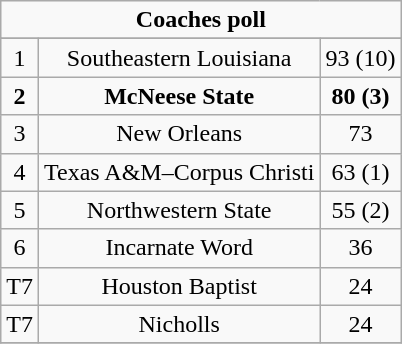<table class="wikitable">
<tr align="center">
<td align="center" Colspan="3"><strong>Coaches poll</strong></td>
</tr>
<tr align="center">
</tr>
<tr align="center">
<td>1</td>
<td>Southeastern Louisiana</td>
<td>93 (10)</td>
</tr>
<tr align="center">
<td><strong>2</strong></td>
<td><strong>McNeese State</strong></td>
<td><strong>80 (3)</strong></td>
</tr>
<tr align="center">
<td>3</td>
<td>New Orleans</td>
<td>73</td>
</tr>
<tr align="center">
<td>4</td>
<td>Texas A&M–Corpus Christi</td>
<td>63 (1)</td>
</tr>
<tr align="center">
<td>5</td>
<td>Northwestern State</td>
<td>55 (2)</td>
</tr>
<tr align="center">
<td>6</td>
<td>Incarnate Word</td>
<td>36</td>
</tr>
<tr align="center">
<td>T7</td>
<td>Houston Baptist</td>
<td>24</td>
</tr>
<tr align="center">
<td>T7</td>
<td>Nicholls</td>
<td>24</td>
</tr>
<tr align="center">
</tr>
</table>
